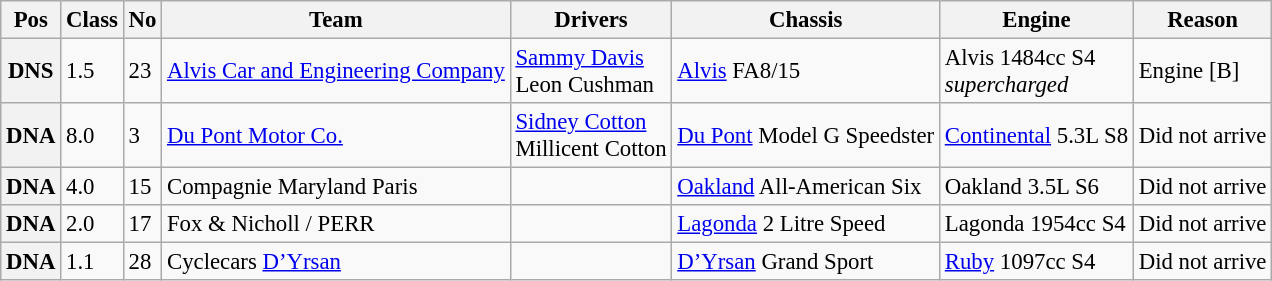<table class="wikitable" style="font-size: 95%;">
<tr>
<th>Pos</th>
<th>Class</th>
<th>No</th>
<th>Team</th>
<th>Drivers</th>
<th>Chassis</th>
<th>Engine</th>
<th>Reason</th>
</tr>
<tr>
<th>DNS</th>
<td>1.5</td>
<td>23</td>
<td> <a href='#'>Alvis Car and Engineering Company</a></td>
<td> <a href='#'>Sammy Davis</a><br> Leon Cushman</td>
<td><a href='#'>Alvis</a> FA8/15</td>
<td>Alvis 1484cc S4<br><em>supercharged</em></td>
<td>Engine [B]</td>
</tr>
<tr>
<th>DNA</th>
<td>8.0</td>
<td>3</td>
<td> <a href='#'>Du Pont Motor Co.</a></td>
<td> <a href='#'>Sidney Cotton</a><br> Millicent Cotton</td>
<td><a href='#'>Du Pont</a> Model G Speedster</td>
<td><a href='#'>Continental</a> 5.3L S8</td>
<td>Did not arrive</td>
</tr>
<tr>
<th>DNA</th>
<td>4.0</td>
<td>15</td>
<td> Compagnie Maryland Paris</td>
<td></td>
<td><a href='#'>Oakland</a> All-American Six</td>
<td>Oakland 3.5L S6</td>
<td>Did not arrive</td>
</tr>
<tr>
<th>DNA</th>
<td>2.0</td>
<td>17</td>
<td> Fox & Nicholl / PERR</td>
<td></td>
<td><a href='#'>Lagonda</a> 2 Litre Speed</td>
<td>Lagonda 1954cc S4</td>
<td>Did not arrive</td>
</tr>
<tr>
<th>DNA</th>
<td>1.1</td>
<td>28</td>
<td> Cyclecars <a href='#'>D’Yrsan</a></td>
<td></td>
<td><a href='#'>D’Yrsan</a> Grand Sport</td>
<td><a href='#'>Ruby</a> 1097cc S4</td>
<td>Did not arrive</td>
</tr>
</table>
